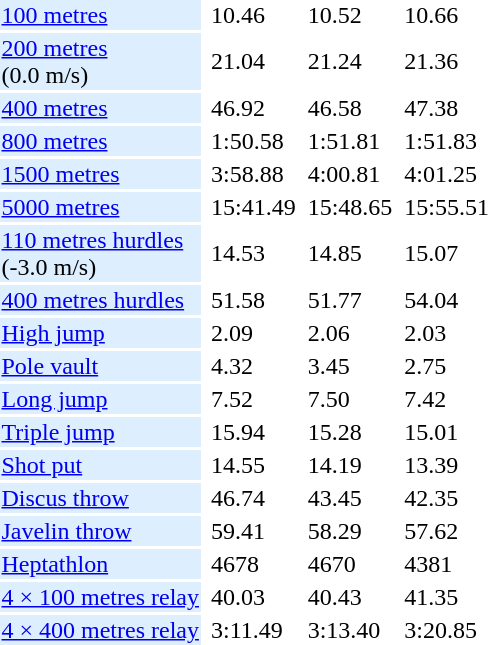<table>
<tr>
<td bgcolor = DDEEFF><a href='#'>100 metres</a></td>
<td></td>
<td>10.46</td>
<td></td>
<td>10.52</td>
<td></td>
<td>10.66</td>
</tr>
<tr>
<td bgcolor = DDEEFF><a href='#'>200 metres</a> <br> (0.0 m/s)</td>
<td></td>
<td>21.04</td>
<td></td>
<td>21.24</td>
<td></td>
<td>21.36</td>
</tr>
<tr>
<td bgcolor = DDEEFF><a href='#'>400 metres</a></td>
<td></td>
<td>46.92</td>
<td></td>
<td>46.58</td>
<td></td>
<td>47.38</td>
</tr>
<tr>
<td bgcolor = DDEEFF><a href='#'>800 metres</a></td>
<td></td>
<td>1:50.58</td>
<td></td>
<td>1:51.81</td>
<td></td>
<td>1:51.83</td>
</tr>
<tr>
<td bgcolor = DDEEFF><a href='#'>1500 metres</a></td>
<td></td>
<td>3:58.88</td>
<td></td>
<td>4:00.81</td>
<td></td>
<td>4:01.25</td>
</tr>
<tr>
<td bgcolor = DDEEFF><a href='#'>5000 metres</a></td>
<td></td>
<td>15:41.49</td>
<td></td>
<td>15:48.65</td>
<td></td>
<td>15:55.51</td>
</tr>
<tr>
<td bgcolor = DDEEFF><a href='#'>110 metres hurdles</a> <br> (-3.0 m/s)</td>
<td></td>
<td>14.53</td>
<td></td>
<td>14.85</td>
<td></td>
<td>15.07</td>
</tr>
<tr>
<td bgcolor = DDEEFF><a href='#'>400 metres hurdles</a></td>
<td></td>
<td>51.58</td>
<td></td>
<td>51.77</td>
<td></td>
<td>54.04</td>
</tr>
<tr>
<td bgcolor = DDEEFF><a href='#'>High jump</a></td>
<td></td>
<td>2.09</td>
<td></td>
<td>2.06</td>
<td></td>
<td>2.03</td>
</tr>
<tr>
<td bgcolor = DDEEFF><a href='#'>Pole vault</a></td>
<td></td>
<td>4.32</td>
<td></td>
<td>3.45</td>
<td></td>
<td>2.75</td>
</tr>
<tr>
<td bgcolor = DDEEFF><a href='#'>Long jump</a></td>
<td></td>
<td>7.52</td>
<td></td>
<td>7.50</td>
<td></td>
<td>7.42</td>
</tr>
<tr>
<td bgcolor = DDEEFF><a href='#'>Triple jump</a></td>
<td></td>
<td>15.94</td>
<td></td>
<td>15.28</td>
<td></td>
<td>15.01</td>
</tr>
<tr>
<td bgcolor = DDEEFF><a href='#'>Shot put</a></td>
<td></td>
<td>14.55</td>
<td></td>
<td>14.19</td>
<td></td>
<td>13.39</td>
</tr>
<tr>
<td bgcolor = DDEEFF><a href='#'>Discus throw</a></td>
<td></td>
<td>46.74</td>
<td></td>
<td>43.45</td>
<td></td>
<td>42.35</td>
</tr>
<tr>
<td bgcolor = DDEEFF><a href='#'>Javelin throw</a></td>
<td></td>
<td>59.41</td>
<td></td>
<td>58.29</td>
<td></td>
<td>57.62</td>
</tr>
<tr>
<td bgcolor = DDEEFF><a href='#'>Heptathlon</a></td>
<td></td>
<td>4678</td>
<td></td>
<td>4670</td>
<td></td>
<td>4381</td>
</tr>
<tr>
<td bgcolor = DDEEFF><a href='#'>4 × 100 metres relay</a></td>
<td></td>
<td>40.03</td>
<td></td>
<td>40.43</td>
<td></td>
<td>41.35</td>
</tr>
<tr>
<td bgcolor = DDEEFF><a href='#'>4 × 400 metres relay</a></td>
<td></td>
<td>3:11.49</td>
<td></td>
<td>3:13.40</td>
<td></td>
<td>3:20.85</td>
</tr>
</table>
